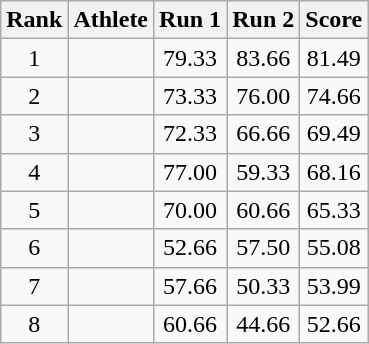<table class="wikitable" style="text-align:center">
<tr>
<th>Rank</th>
<th>Athlete</th>
<th>Run 1</th>
<th>Run 2</th>
<th>Score</th>
</tr>
<tr>
<td>1</td>
<td align=left></td>
<td>79.33</td>
<td>83.66</td>
<td>81.49</td>
</tr>
<tr>
<td>2</td>
<td align=left></td>
<td>73.33</td>
<td>76.00</td>
<td>74.66</td>
</tr>
<tr>
<td>3</td>
<td align=left></td>
<td>72.33</td>
<td>66.66</td>
<td>69.49</td>
</tr>
<tr>
<td>4</td>
<td align=left></td>
<td>77.00</td>
<td>59.33</td>
<td>68.16</td>
</tr>
<tr>
<td>5</td>
<td align=left></td>
<td>70.00</td>
<td>60.66</td>
<td>65.33</td>
</tr>
<tr>
<td>6</td>
<td align=left></td>
<td>52.66</td>
<td>57.50</td>
<td>55.08</td>
</tr>
<tr>
<td>7</td>
<td align=left></td>
<td>57.66</td>
<td>50.33</td>
<td>53.99</td>
</tr>
<tr>
<td>8</td>
<td align=left></td>
<td>60.66</td>
<td>44.66</td>
<td>52.66</td>
</tr>
</table>
